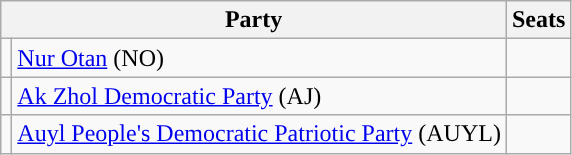<table class="wikitable">
<tr>
<th colspan="2">Party</th>
<th>Seats</th>
</tr>
<tr>
<td></td>
<td><a href='#'>Nur Otan</a> (NO)</td>
<td style="text-align:center"></td>
</tr>
<tr>
<td></td>
<td><a href='#'>Ak Zhol Democratic Party</a> (AJ)</td>
<td style="text-align:center"></td>
</tr>
<tr>
<td></td>
<td><a href='#'>Auyl People's Democratic Patriotic Party</a> (AUYL)</td>
<td style="text-align:center"></td>
</tr>
</table>
